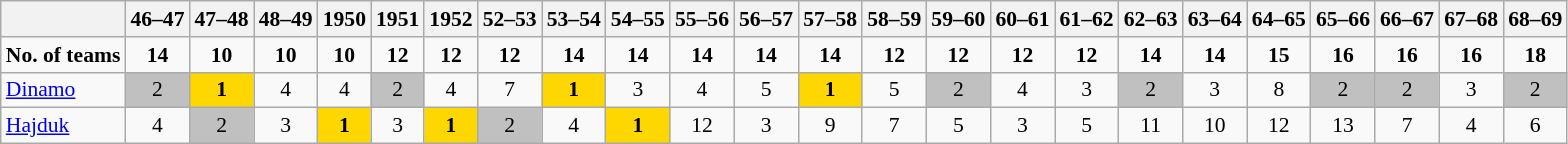<table border=1 bordercolor="#CCCCCC" class=wikitable style="font-size:90%;">
<tr align=LEFT valign=CENTER>
<th></th>
<th>46–47</th>
<th>47–48</th>
<th>48–49</th>
<th>1950</th>
<th>1951</th>
<th>1952</th>
<th>52–53</th>
<th>53–54</th>
<th>54–55</th>
<th>55–56</th>
<th>56–57</th>
<th>57–58</th>
<th>58–59</th>
<th>59–60</th>
<th>60–61</th>
<th>61–62</th>
<th>62–63</th>
<th>63–64</th>
<th>64–65</th>
<th>65–66</th>
<th>66–67</th>
<th>67–68</th>
<th>68–69</th>
</tr>
<tr align=CENTER>
<td><strong>No. of teams</strong></td>
<td><strong>14</strong></td>
<td><strong>10</strong></td>
<td><strong>10</strong></td>
<td><strong>10</strong></td>
<td><strong>12</strong></td>
<td><strong>12</strong></td>
<td><strong>12</strong></td>
<td><strong>14</strong></td>
<td><strong>14</strong></td>
<td><strong>14</strong></td>
<td><strong>14</strong></td>
<td><strong>14</strong></td>
<td><strong>12</strong></td>
<td><strong>12</strong></td>
<td><strong>12</strong></td>
<td><strong>12</strong></td>
<td><strong>14</strong></td>
<td><strong>14</strong></td>
<td><strong>15</strong></td>
<td><strong>16</strong></td>
<td><strong>16</strong></td>
<td><strong>16</strong></td>
<td><strong>18</strong></td>
</tr>
<tr align=CENTER valign=BOTTOM>
<td align=LEFT><a href='#'>Dinamo</a></td>
<td bgcolor=silver>2</td>
<td bgcolor=gold><strong>1</strong></td>
<td>4</td>
<td>4</td>
<td bgcolor=silver>2</td>
<td>4</td>
<td>7</td>
<td bgcolor=gold><strong>1</strong></td>
<td>3</td>
<td>4</td>
<td>5</td>
<td bgcolor=gold><strong>1</strong></td>
<td>5</td>
<td bgcolor=silver>2</td>
<td>4</td>
<td>3</td>
<td bgcolor=silver>2</td>
<td>3</td>
<td>8</td>
<td bgcolor=silver>2</td>
<td bgcolor=silver>2</td>
<td>3</td>
<td bgcolor=silver>2</td>
</tr>
<tr align=CENTER valign=BOTTOM>
<td align=LEFT><a href='#'>Hajduk</a></td>
<td>4</td>
<td bgcolor=silver>2</td>
<td>3</td>
<td bgcolor=gold><strong>1</strong></td>
<td>3</td>
<td bgcolor=gold><strong>1</strong></td>
<td bgcolor=silver>2</td>
<td>4</td>
<td bgcolor=gold><strong>1</strong></td>
<td>12</td>
<td>3</td>
<td>9</td>
<td>7</td>
<td>5</td>
<td>3</td>
<td>5</td>
<td>11</td>
<td>10</td>
<td>12</td>
<td>13</td>
<td>7</td>
<td>4</td>
<td>6</td>
</tr>
</table>
